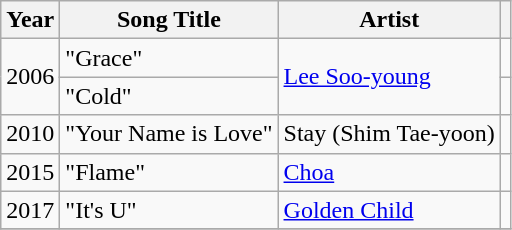<table class="wikitable  plainrowheaders">
<tr>
<th width=10>Year</th>
<th>Song Title</th>
<th>Artist</th>
<th scope="col" class="unsortable"></th>
</tr>
<tr>
<td rowspan="2">2006</td>
<td>"Grace"</td>
<td rowspan="2"><a href='#'>Lee Soo-young</a></td>
<td></td>
</tr>
<tr>
<td>"Cold"</td>
<td></td>
</tr>
<tr>
<td>2010</td>
<td>"Your Name is Love"</td>
<td>Stay (Shim Tae-yoon)</td>
<td></td>
</tr>
<tr>
<td>2015</td>
<td>"Flame"</td>
<td><a href='#'>Choa</a></td>
<td></td>
</tr>
<tr>
<td>2017</td>
<td>"It's U"</td>
<td><a href='#'>Golden Child</a></td>
<td></td>
</tr>
<tr>
</tr>
</table>
